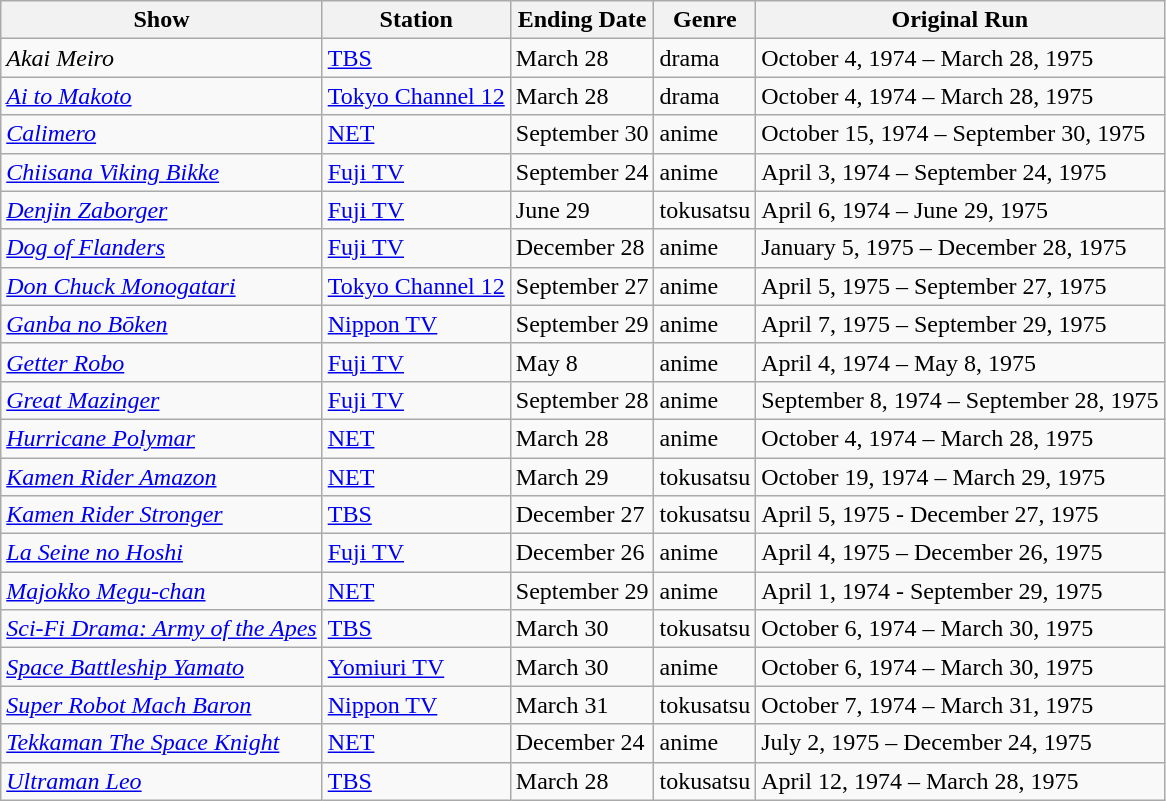<table class="wikitable sortable">
<tr>
<th>Show</th>
<th>Station</th>
<th>Ending Date</th>
<th>Genre</th>
<th>Original Run</th>
</tr>
<tr>
<td><em>Akai Meiro</em></td>
<td><a href='#'>TBS</a></td>
<td>March 28</td>
<td>drama</td>
<td>October 4, 1974 – March 28, 1975</td>
</tr>
<tr>
<td><em><a href='#'>Ai to Makoto</a></em></td>
<td><a href='#'>Tokyo Channel 12</a></td>
<td>March 28</td>
<td>drama</td>
<td>October 4, 1974 – March 28, 1975</td>
</tr>
<tr>
<td><em><a href='#'>Calimero</a></em></td>
<td><a href='#'>NET</a></td>
<td>September 30</td>
<td>anime</td>
<td>October 15, 1974 – September 30, 1975</td>
</tr>
<tr>
<td><em><a href='#'>Chiisana Viking Bikke</a></em></td>
<td><a href='#'>Fuji TV</a></td>
<td>September 24</td>
<td>anime</td>
<td>April 3, 1974 – September 24, 1975</td>
</tr>
<tr>
<td><em><a href='#'>Denjin Zaborger</a></em></td>
<td><a href='#'>Fuji TV</a></td>
<td>June 29</td>
<td>tokusatsu</td>
<td>April 6, 1974 – June 29, 1975</td>
</tr>
<tr>
<td><em><a href='#'>Dog of Flanders</a></em></td>
<td><a href='#'>Fuji TV</a></td>
<td>December 28</td>
<td>anime</td>
<td>January 5, 1975 – December 28, 1975</td>
</tr>
<tr>
<td><em><a href='#'>Don Chuck Monogatari</a></em></td>
<td><a href='#'>Tokyo Channel 12</a></td>
<td>September 27</td>
<td>anime</td>
<td>April 5, 1975 – September 27, 1975</td>
</tr>
<tr>
<td><em><a href='#'>Ganba no Bōken</a></em></td>
<td><a href='#'>Nippon TV</a></td>
<td>September 29</td>
<td>anime</td>
<td>April 7, 1975 – September 29, 1975</td>
</tr>
<tr>
<td><em><a href='#'>Getter Robo</a></em></td>
<td><a href='#'>Fuji TV</a></td>
<td>May 8</td>
<td>anime</td>
<td>April 4, 1974 – May 8, 1975</td>
</tr>
<tr>
<td><em><a href='#'>Great Mazinger</a></em></td>
<td><a href='#'>Fuji TV</a></td>
<td>September 28</td>
<td>anime</td>
<td>September 8, 1974 – September 28, 1975</td>
</tr>
<tr>
<td><em><a href='#'>Hurricane Polymar</a></em></td>
<td><a href='#'>NET</a></td>
<td>March 28</td>
<td>anime</td>
<td>October 4, 1974 – March 28, 1975</td>
</tr>
<tr>
<td><em><a href='#'>Kamen Rider Amazon</a></em></td>
<td><a href='#'>NET</a></td>
<td>March 29</td>
<td>tokusatsu</td>
<td>October 19, 1974 – March 29, 1975</td>
</tr>
<tr>
<td><em><a href='#'>Kamen Rider Stronger</a></em></td>
<td><a href='#'>TBS</a></td>
<td>December 27</td>
<td>tokusatsu</td>
<td>April 5, 1975 - December 27, 1975</td>
</tr>
<tr>
<td><em><a href='#'>La Seine no Hoshi</a></em></td>
<td><a href='#'>Fuji TV</a></td>
<td>December 26</td>
<td>anime</td>
<td>April 4, 1975 – December 26, 1975</td>
</tr>
<tr>
<td><em><a href='#'>Majokko Megu-chan</a></em></td>
<td><a href='#'>NET</a></td>
<td>September 29</td>
<td>anime</td>
<td>April 1, 1974 - September 29, 1975</td>
</tr>
<tr>
<td><em><a href='#'>Sci-Fi Drama: Army of the Apes</a></em></td>
<td><a href='#'>TBS</a></td>
<td>March 30</td>
<td>tokusatsu</td>
<td>October 6, 1974 – March 30, 1975</td>
</tr>
<tr>
<td><em><a href='#'>Space Battleship Yamato</a></em></td>
<td><a href='#'>Yomiuri TV</a></td>
<td>March 30</td>
<td>anime</td>
<td>October 6, 1974 – March 30, 1975</td>
</tr>
<tr>
<td><em><a href='#'>Super Robot Mach Baron</a></em></td>
<td><a href='#'>Nippon TV</a></td>
<td>March 31</td>
<td>tokusatsu</td>
<td>October 7, 1974 – March 31, 1975</td>
</tr>
<tr>
<td><em><a href='#'>Tekkaman The Space Knight</a></em></td>
<td><a href='#'>NET</a></td>
<td>December 24</td>
<td>anime</td>
<td>July 2, 1975 – December 24, 1975</td>
</tr>
<tr>
<td><em><a href='#'>Ultraman Leo</a></em></td>
<td><a href='#'>TBS</a></td>
<td>March 28</td>
<td>tokusatsu</td>
<td>April 12, 1974 – March 28, 1975</td>
</tr>
</table>
